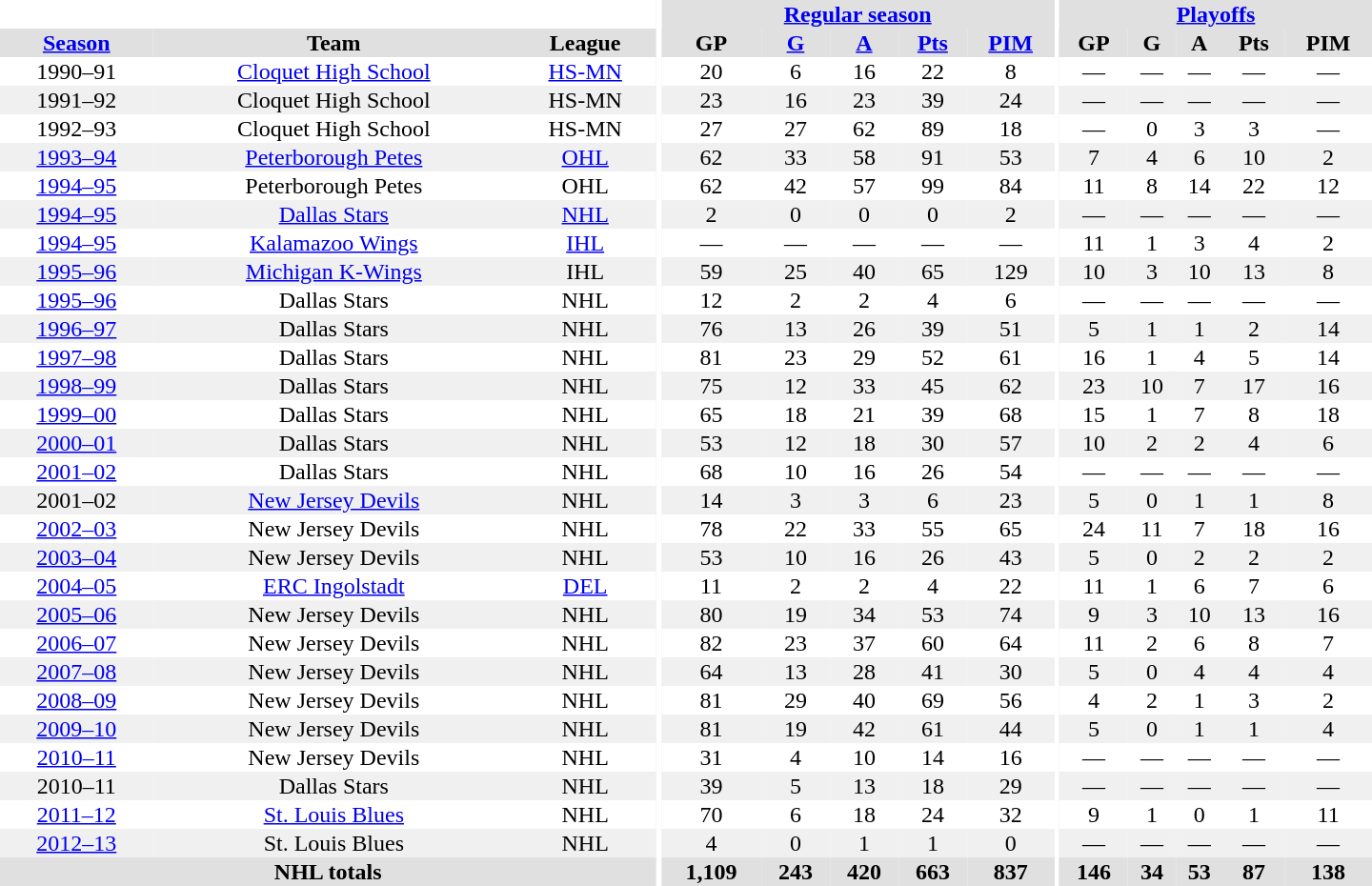<table border="0" cellpadding="1" cellspacing="0" style="text-align:center; width:60em;">
<tr bgcolor="#e0e0e0">
<th colspan="3" bgcolor="#ffffff"></th>
<th rowspan="100" bgcolor="#ffffff"></th>
<th colspan="5"><a href='#'>Regular season</a></th>
<th rowspan="100" bgcolor="#ffffff"></th>
<th colspan="5"><a href='#'>Playoffs</a></th>
</tr>
<tr bgcolor="#e0e0e0">
<th><a href='#'>Season</a></th>
<th>Team</th>
<th>League</th>
<th>GP</th>
<th><a href='#'>G</a></th>
<th><a href='#'>A</a></th>
<th><a href='#'>Pts</a></th>
<th><a href='#'>PIM</a></th>
<th>GP</th>
<th>G</th>
<th>A</th>
<th>Pts</th>
<th>PIM</th>
</tr>
<tr>
<td>1990–91</td>
<td><a href='#'>Cloquet High School</a></td>
<td><a href='#'>HS-MN</a></td>
<td>20</td>
<td>6</td>
<td>16</td>
<td>22</td>
<td>8</td>
<td>—</td>
<td>—</td>
<td>—</td>
<td>—</td>
<td>—</td>
</tr>
<tr bgcolor="#f0f0f0">
<td>1991–92</td>
<td>Cloquet High School</td>
<td>HS-MN</td>
<td>23</td>
<td>16</td>
<td>23</td>
<td>39</td>
<td>24</td>
<td>—</td>
<td>—</td>
<td>—</td>
<td>—</td>
<td>—</td>
</tr>
<tr>
<td>1992–93</td>
<td>Cloquet High School</td>
<td>HS-MN</td>
<td>27</td>
<td>27</td>
<td>62</td>
<td>89</td>
<td>18</td>
<td>—</td>
<td>0</td>
<td>3</td>
<td>3</td>
<td>—</td>
</tr>
<tr bgcolor="#f0f0f0">
<td><a href='#'>1993–94</a></td>
<td><a href='#'>Peterborough Petes</a></td>
<td><a href='#'>OHL</a></td>
<td>62</td>
<td>33</td>
<td>58</td>
<td>91</td>
<td>53</td>
<td>7</td>
<td>4</td>
<td>6</td>
<td>10</td>
<td>2</td>
</tr>
<tr>
<td><a href='#'>1994–95</a></td>
<td>Peterborough Petes</td>
<td>OHL</td>
<td>62</td>
<td>42</td>
<td>57</td>
<td>99</td>
<td>84</td>
<td>11</td>
<td>8</td>
<td>14</td>
<td>22</td>
<td>12</td>
</tr>
<tr bgcolor="#f0f0f0">
<td><a href='#'>1994–95</a></td>
<td><a href='#'>Dallas Stars</a></td>
<td><a href='#'>NHL</a></td>
<td>2</td>
<td>0</td>
<td>0</td>
<td>0</td>
<td>2</td>
<td>—</td>
<td>—</td>
<td>—</td>
<td>—</td>
<td>—</td>
</tr>
<tr>
<td><a href='#'>1994–95</a></td>
<td><a href='#'>Kalamazoo Wings</a></td>
<td><a href='#'>IHL</a></td>
<td>—</td>
<td>—</td>
<td>—</td>
<td>—</td>
<td>—</td>
<td>11</td>
<td>1</td>
<td>3</td>
<td>4</td>
<td>2</td>
</tr>
<tr bgcolor="#f0f0f0">
<td><a href='#'>1995–96</a></td>
<td><a href='#'>Michigan K-Wings</a></td>
<td>IHL</td>
<td>59</td>
<td>25</td>
<td>40</td>
<td>65</td>
<td>129</td>
<td>10</td>
<td>3</td>
<td>10</td>
<td>13</td>
<td>8</td>
</tr>
<tr>
<td><a href='#'>1995–96</a></td>
<td>Dallas Stars</td>
<td>NHL</td>
<td>12</td>
<td>2</td>
<td>2</td>
<td>4</td>
<td>6</td>
<td>—</td>
<td>—</td>
<td>—</td>
<td>—</td>
<td>—</td>
</tr>
<tr bgcolor="#f0f0f0">
<td><a href='#'>1996–97</a></td>
<td>Dallas Stars</td>
<td>NHL</td>
<td>76</td>
<td>13</td>
<td>26</td>
<td>39</td>
<td>51</td>
<td>5</td>
<td>1</td>
<td>1</td>
<td>2</td>
<td>14</td>
</tr>
<tr>
<td><a href='#'>1997–98</a></td>
<td>Dallas Stars</td>
<td>NHL</td>
<td>81</td>
<td>23</td>
<td>29</td>
<td>52</td>
<td>61</td>
<td>16</td>
<td>1</td>
<td>4</td>
<td>5</td>
<td>14</td>
</tr>
<tr bgcolor="#f0f0f0">
<td><a href='#'>1998–99</a></td>
<td>Dallas Stars</td>
<td>NHL</td>
<td>75</td>
<td>12</td>
<td>33</td>
<td>45</td>
<td>62</td>
<td>23</td>
<td>10</td>
<td>7</td>
<td>17</td>
<td>16</td>
</tr>
<tr>
<td><a href='#'>1999–00</a></td>
<td>Dallas Stars</td>
<td>NHL</td>
<td>65</td>
<td>18</td>
<td>21</td>
<td>39</td>
<td>68</td>
<td>15</td>
<td>1</td>
<td>7</td>
<td>8</td>
<td>18</td>
</tr>
<tr bgcolor="#f0f0f0">
<td><a href='#'>2000–01</a></td>
<td>Dallas Stars</td>
<td>NHL</td>
<td>53</td>
<td>12</td>
<td>18</td>
<td>30</td>
<td>57</td>
<td>10</td>
<td>2</td>
<td>2</td>
<td>4</td>
<td>6</td>
</tr>
<tr>
<td><a href='#'>2001–02</a></td>
<td>Dallas Stars</td>
<td>NHL</td>
<td>68</td>
<td>10</td>
<td>16</td>
<td>26</td>
<td>54</td>
<td>—</td>
<td>—</td>
<td>—</td>
<td>—</td>
<td>—</td>
</tr>
<tr bgcolor="#f0f0f0">
<td>2001–02</td>
<td><a href='#'>New Jersey Devils</a></td>
<td>NHL</td>
<td>14</td>
<td>3</td>
<td>3</td>
<td>6</td>
<td>23</td>
<td>5</td>
<td>0</td>
<td>1</td>
<td>1</td>
<td>8</td>
</tr>
<tr>
<td><a href='#'>2002–03</a></td>
<td>New Jersey Devils</td>
<td>NHL</td>
<td>78</td>
<td>22</td>
<td>33</td>
<td>55</td>
<td>65</td>
<td>24</td>
<td>11</td>
<td>7</td>
<td>18</td>
<td>16</td>
</tr>
<tr bgcolor="#f0f0f0">
<td><a href='#'>2003–04</a></td>
<td>New Jersey Devils</td>
<td>NHL</td>
<td>53</td>
<td>10</td>
<td>16</td>
<td>26</td>
<td>43</td>
<td>5</td>
<td>0</td>
<td>2</td>
<td>2</td>
<td>2</td>
</tr>
<tr>
<td><a href='#'>2004–05</a></td>
<td><a href='#'>ERC Ingolstadt</a></td>
<td><a href='#'>DEL</a></td>
<td>11</td>
<td>2</td>
<td>2</td>
<td>4</td>
<td>22</td>
<td>11</td>
<td>1</td>
<td>6</td>
<td>7</td>
<td>6</td>
</tr>
<tr bgcolor="#f0f0f0">
<td><a href='#'>2005–06</a></td>
<td>New Jersey Devils</td>
<td>NHL</td>
<td>80</td>
<td>19</td>
<td>34</td>
<td>53</td>
<td>74</td>
<td>9</td>
<td>3</td>
<td>10</td>
<td>13</td>
<td>16</td>
</tr>
<tr>
<td><a href='#'>2006–07</a></td>
<td>New Jersey Devils</td>
<td>NHL</td>
<td>82</td>
<td>23</td>
<td>37</td>
<td>60</td>
<td>64</td>
<td>11</td>
<td>2</td>
<td>6</td>
<td>8</td>
<td>7</td>
</tr>
<tr bgcolor="#f0f0f0">
<td><a href='#'>2007–08</a></td>
<td>New Jersey Devils</td>
<td>NHL</td>
<td>64</td>
<td>13</td>
<td>28</td>
<td>41</td>
<td>30</td>
<td>5</td>
<td>0</td>
<td>4</td>
<td>4</td>
<td>4</td>
</tr>
<tr>
<td><a href='#'>2008–09</a></td>
<td>New Jersey Devils</td>
<td>NHL</td>
<td>81</td>
<td>29</td>
<td>40</td>
<td>69</td>
<td>56</td>
<td>4</td>
<td>2</td>
<td>1</td>
<td>3</td>
<td>2</td>
</tr>
<tr bgcolor="#f0f0f0">
<td><a href='#'>2009–10</a></td>
<td>New Jersey Devils</td>
<td>NHL</td>
<td>81</td>
<td>19</td>
<td>42</td>
<td>61</td>
<td>44</td>
<td>5</td>
<td>0</td>
<td>1</td>
<td>1</td>
<td>4</td>
</tr>
<tr>
<td><a href='#'>2010–11</a></td>
<td>New Jersey Devils</td>
<td>NHL</td>
<td>31</td>
<td>4</td>
<td>10</td>
<td>14</td>
<td>16</td>
<td>—</td>
<td>—</td>
<td>—</td>
<td>—</td>
<td>—</td>
</tr>
<tr bgcolor="#f0f0f0">
<td>2010–11</td>
<td>Dallas Stars</td>
<td>NHL</td>
<td>39</td>
<td>5</td>
<td>13</td>
<td>18</td>
<td>29</td>
<td>—</td>
<td>—</td>
<td>—</td>
<td>—</td>
<td>—</td>
</tr>
<tr>
<td><a href='#'>2011–12</a></td>
<td><a href='#'>St. Louis Blues</a></td>
<td>NHL</td>
<td>70</td>
<td>6</td>
<td>18</td>
<td>24</td>
<td>32</td>
<td>9</td>
<td>1</td>
<td>0</td>
<td>1</td>
<td>11</td>
</tr>
<tr bgcolor="#f0f0f0">
<td><a href='#'>2012–13</a></td>
<td>St. Louis Blues</td>
<td>NHL</td>
<td>4</td>
<td>0</td>
<td>1</td>
<td>1</td>
<td>0</td>
<td>—</td>
<td>—</td>
<td>—</td>
<td>—</td>
<td>—</td>
</tr>
<tr bgcolor="#e0e0e0">
<th colspan="3">NHL totals</th>
<th>1,109</th>
<th>243</th>
<th>420</th>
<th>663</th>
<th>837</th>
<th>146</th>
<th>34</th>
<th>53</th>
<th>87</th>
<th>138</th>
</tr>
</table>
